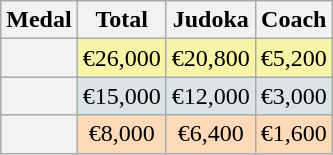<table class=wikitable style="text-align:center;">
<tr>
<th>Medal</th>
<th>Total</th>
<th>Judoka</th>
<th>Coach</th>
</tr>
<tr bgcolor=F7F6A8>
<th></th>
<td>€26,000</td>
<td>€20,800</td>
<td>€5,200</td>
</tr>
<tr bgcolor=DCE5E5>
<th></th>
<td>€15,000</td>
<td>€12,000</td>
<td>€3,000</td>
</tr>
<tr bgcolor=FFDAB9>
<th></th>
<td>€8,000</td>
<td>€6,400</td>
<td>€1,600</td>
</tr>
</table>
